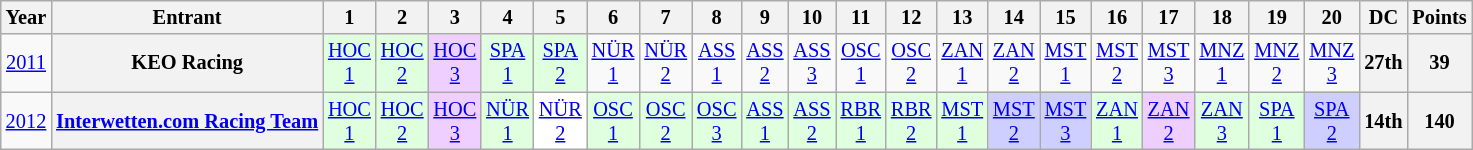<table class="wikitable" style="text-align:center; font-size:85%">
<tr>
<th>Year</th>
<th>Entrant</th>
<th>1</th>
<th>2</th>
<th>3</th>
<th>4</th>
<th>5</th>
<th>6</th>
<th>7</th>
<th>8</th>
<th>9</th>
<th>10</th>
<th>11</th>
<th>12</th>
<th>13</th>
<th>14</th>
<th>15</th>
<th>16</th>
<th>17</th>
<th>18</th>
<th>19</th>
<th>20</th>
<th>DC</th>
<th>Points</th>
</tr>
<tr>
<td><a href='#'>2011</a></td>
<th>KEO Racing</th>
<td style="background:#dfffdf;"><a href='#'>HOC<br>1</a><br></td>
<td style="background:#dfffdf;"><a href='#'>HOC<br>2</a><br></td>
<td style="background:#efcfff;"><a href='#'>HOC<br>3</a><br></td>
<td style="background:#dfffdf;"><a href='#'>SPA<br>1</a><br></td>
<td style="background:#dfffdf;"><a href='#'>SPA<br>2</a><br></td>
<td style="background:#;"><a href='#'>NÜR<br>1</a><br></td>
<td style="background:#;"><a href='#'>NÜR<br>2</a><br></td>
<td style="background:#;"><a href='#'>ASS<br>1</a><br></td>
<td style="background:#;"><a href='#'>ASS<br>2</a><br></td>
<td style="background:#;"><a href='#'>ASS<br>3</a><br></td>
<td style="background:#;"><a href='#'>OSC<br>1</a><br></td>
<td style="background:#;"><a href='#'>OSC<br>2</a><br></td>
<td style="background:#;"><a href='#'>ZAN<br>1</a><br></td>
<td style="background:#;"><a href='#'>ZAN<br>2</a><br></td>
<td style="background:#;"><a href='#'>MST<br>1</a><br></td>
<td style="background:#;"><a href='#'>MST<br>2</a><br></td>
<td style="background:#;"><a href='#'>MST<br>3</a><br></td>
<td style="background:#;"><a href='#'>MNZ<br>1</a><br></td>
<td style="background:#;"><a href='#'>MNZ<br>2</a><br></td>
<td style="background:#;"><a href='#'>MNZ<br>3</a><br></td>
<th>27th</th>
<th>39</th>
</tr>
<tr>
<td><a href='#'>2012</a></td>
<th><a href='#'>Interwetten.com Racing Team</a></th>
<td style="background:#dfffdf;"><a href='#'>HOC<br>1</a><br></td>
<td style="background:#dfffdf;"><a href='#'>HOC<br>2</a><br></td>
<td style="background:#efcfff;"><a href='#'>HOC<br>3</a><br></td>
<td style="background:#dfffdf;"><a href='#'>NÜR<br>1</a><br></td>
<td style="background:#ffffff;"><a href='#'>NÜR<br>2</a><br></td>
<td style="background:#dfffdf;"><a href='#'>OSC<br>1</a><br></td>
<td style="background:#dfffdf;"><a href='#'>OSC<br>2</a><br></td>
<td style="background:#dfffdf;"><a href='#'>OSC<br>3</a><br></td>
<td style="background:#dfffdf;"><a href='#'>ASS<br>1</a><br></td>
<td style="background:#dfffdf;"><a href='#'>ASS<br>2</a><br></td>
<td style="background:#dfffdf;"><a href='#'>RBR<br>1</a><br></td>
<td style="background:#dfffdf;"><a href='#'>RBR<br>2</a><br></td>
<td style="background:#dfffdf;"><a href='#'>MST<br>1</a><br></td>
<td style="background:#cfcfff;"><a href='#'>MST<br>2</a><br></td>
<td style="background:#cfcfff;"><a href='#'>MST<br>3</a><br></td>
<td style="background:#dfffdf;"><a href='#'>ZAN<br>1</a><br></td>
<td style="background:#efcfff;"><a href='#'>ZAN<br>2</a><br></td>
<td style="background:#dfffdf;"><a href='#'>ZAN<br>3</a><br></td>
<td style="background:#dfffdf;"><a href='#'>SPA<br>1</a><br></td>
<td style="background:#cfcfff;"><a href='#'>SPA<br>2</a><br></td>
<th>14th</th>
<th>140</th>
</tr>
</table>
